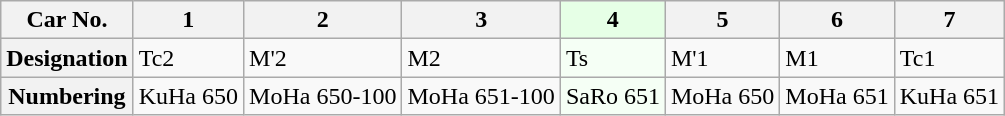<table class="wikitable">
<tr>
<th>Car No.</th>
<th>1</th>
<th>2</th>
<th>3</th>
<th style="background: #E6FFE6">4</th>
<th>5</th>
<th>6</th>
<th>7</th>
</tr>
<tr>
<th>Designation</th>
<td>Tc2</td>
<td>M'2</td>
<td>M2</td>
<td style="background: #F5FFF5">Ts</td>
<td>M'1</td>
<td>M1</td>
<td>Tc1</td>
</tr>
<tr>
<th>Numbering</th>
<td>KuHa 650</td>
<td>MoHa 650-100</td>
<td>MoHa 651-100</td>
<td style="background: #F5FFF5">SaRo 651</td>
<td>MoHa 650</td>
<td>MoHa 651</td>
<td>KuHa 651</td>
</tr>
</table>
